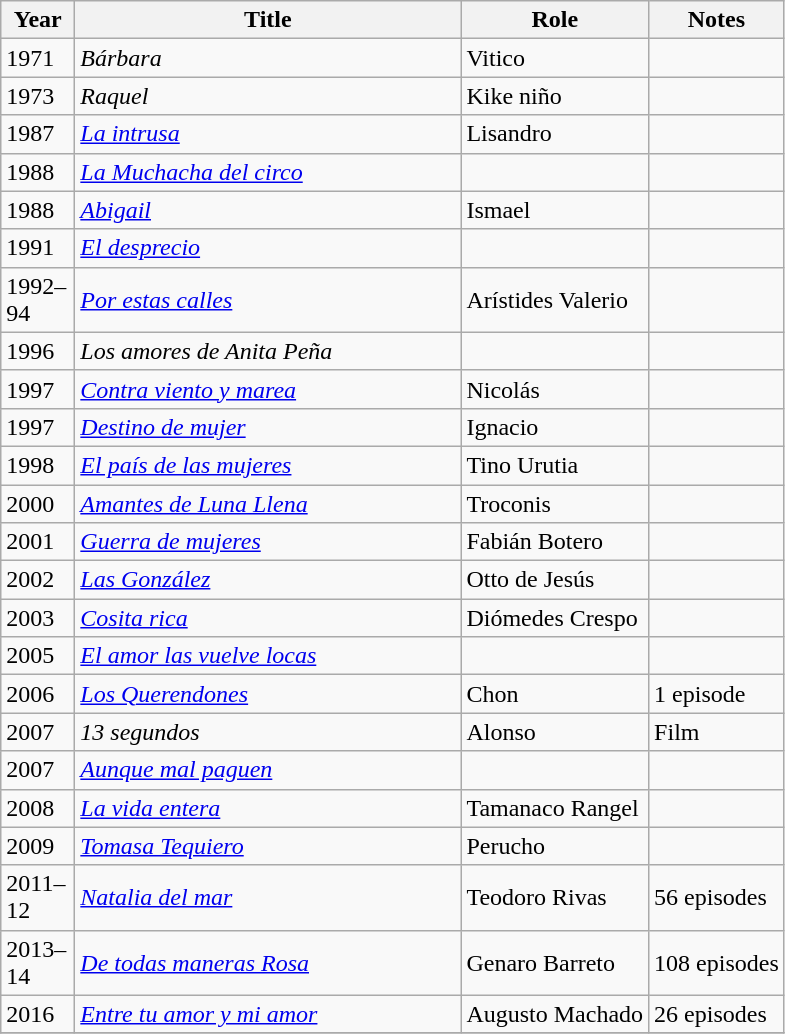<table class="wikitable sortable">
<tr>
<th width="42">Year</th>
<th width="250">Title</th>
<th>Role</th>
<th class="unsortable">Notes</th>
</tr>
<tr>
<td>1971</td>
<td><em>Bárbara</em></td>
<td>Vitico</td>
<td></td>
</tr>
<tr>
<td>1973</td>
<td><em>Raquel</em></td>
<td>Kike niño</td>
<td></td>
</tr>
<tr>
<td>1987</td>
<td><em><a href='#'>La intrusa</a></em></td>
<td>Lisandro</td>
<td></td>
</tr>
<tr>
<td>1988</td>
<td><em><a href='#'>La Muchacha del circo</a></em></td>
<td></td>
<td></td>
</tr>
<tr>
<td>1988</td>
<td><em><a href='#'>Abigail</a></em></td>
<td>Ismael</td>
<td></td>
</tr>
<tr>
<td>1991</td>
<td><em><a href='#'>El desprecio</a></em></td>
<td></td>
<td></td>
</tr>
<tr>
<td>1992–94</td>
<td><em><a href='#'>Por estas calles</a></em></td>
<td>Arístides Valerio</td>
<td></td>
</tr>
<tr>
<td>1996</td>
<td><em>Los amores de Anita Peña</em></td>
<td></td>
<td></td>
</tr>
<tr>
<td>1997</td>
<td><em><a href='#'>Contra viento y marea</a></em></td>
<td>Nicolás</td>
<td></td>
</tr>
<tr>
<td>1997</td>
<td><em><a href='#'>Destino de mujer</a></em></td>
<td>Ignacio</td>
<td></td>
</tr>
<tr>
<td>1998</td>
<td><em><a href='#'>El país de las mujeres</a></em></td>
<td>Tino Urutia</td>
<td></td>
</tr>
<tr>
<td>2000</td>
<td><em><a href='#'>Amantes de Luna Llena</a></em></td>
<td>Troconis</td>
<td></td>
</tr>
<tr>
<td>2001</td>
<td><em><a href='#'>Guerra de mujeres</a></em></td>
<td>Fabián Botero</td>
<td></td>
</tr>
<tr>
<td>2002</td>
<td><em><a href='#'>Las González</a></em></td>
<td>Otto de Jesús</td>
<td></td>
</tr>
<tr>
<td>2003</td>
<td><em><a href='#'>Cosita rica</a></em></td>
<td>Diómedes Crespo</td>
<td></td>
</tr>
<tr>
<td>2005</td>
<td><em><a href='#'>El amor las vuelve locas</a></em></td>
<td></td>
<td></td>
</tr>
<tr>
<td>2006</td>
<td><em><a href='#'>Los Querendones</a></em></td>
<td>Chon</td>
<td>1 episode</td>
</tr>
<tr>
<td>2007</td>
<td><em>13 segundos</em></td>
<td>Alonso</td>
<td>Film</td>
</tr>
<tr>
<td>2007</td>
<td><em><a href='#'>Aunque mal paguen</a></em></td>
<td></td>
<td></td>
</tr>
<tr>
<td>2008</td>
<td><em><a href='#'>La vida entera</a></em></td>
<td>Tamanaco Rangel</td>
<td></td>
</tr>
<tr>
<td>2009</td>
<td><em><a href='#'>Tomasa Tequiero</a></em></td>
<td>Perucho</td>
<td></td>
</tr>
<tr>
<td>2011–12</td>
<td><em><a href='#'>Natalia del mar</a></em></td>
<td>Teodoro Rivas</td>
<td>56 episodes</td>
</tr>
<tr>
<td>2013–14</td>
<td><em><a href='#'>De todas maneras Rosa</a></em></td>
<td>Genaro Barreto</td>
<td>108 episodes</td>
</tr>
<tr>
<td>2016</td>
<td><em><a href='#'>Entre tu amor y mi amor</a></em></td>
<td>Augusto Machado</td>
<td>26 episodes</td>
</tr>
<tr>
</tr>
</table>
